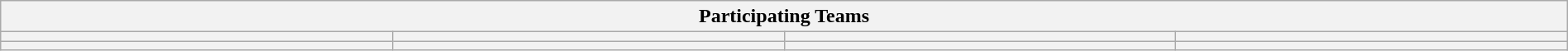<table class="wikitable" style="width:100%;">
<tr>
<th colspan=4><strong>Participating Teams</strong></th>
</tr>
<tr>
<th style="width:25%;"></th>
<th style="width:25%;"></th>
<th style="width:25%;"></th>
<th style="width:25%;"></th>
</tr>
<tr>
<th></th>
<th></th>
<th></th>
<th></th>
</tr>
</table>
